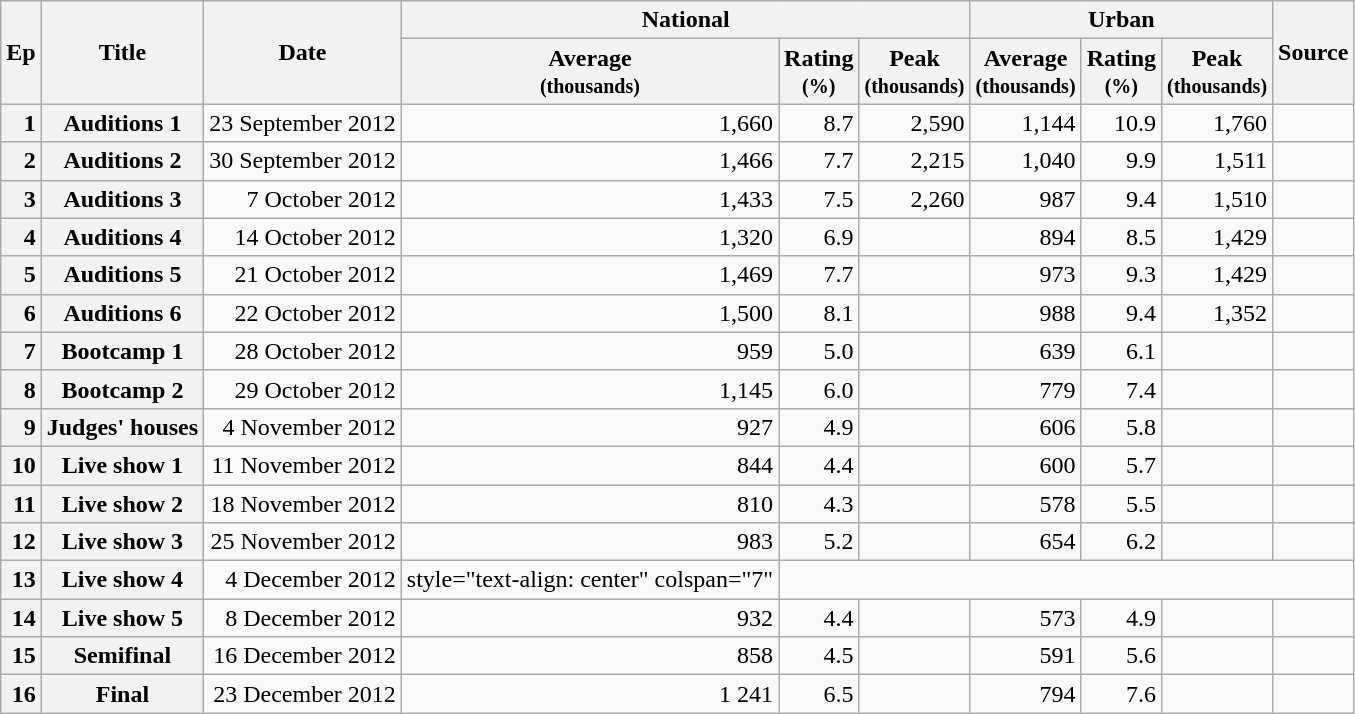<table class="wikitable" style="text-align:centet">
<tr>
<th rowspan="2">Ep</th>
<th rowspan="2">Title</th>
<th rowspan="2">Date</th>
<th colspan="3">National</th>
<th colspan="3">Urban</th>
<th rowspan="2">Source</th>
</tr>
<tr>
<th>Average<br><small>(thousands)</small></th>
<th>Rating<br><small>(%)</small></th>
<th>Peak<br><small>(thousands)</small></th>
<th>Average<br><small>(thousands)</small></th>
<th>Rating<br><small>(%)</small></th>
<th>Peak<br><small>(thousands)</small></th>
</tr>
<tr>
<th style="text-align: right">1</th>
<th>Auditions 1</th>
<td style="text-align: right">23 September 2012</td>
<td style="text-align: right">1,660</td>
<td style="text-align: right">8.7</td>
<td style="text-align: right">2,590</td>
<td style="text-align: right">1,144</td>
<td style="text-align: right">10.9</td>
<td style="text-align: right">1,760</td>
<td style="text-align: center"></td>
</tr>
<tr>
<th style="text-align: right">2</th>
<th>Auditions 2</th>
<td style="text-align: right">30 September 2012</td>
<td style="text-align: right">1,466</td>
<td style="text-align: right">7.7</td>
<td style="text-align: right">2,215</td>
<td style="text-align: right">1,040</td>
<td style="text-align: right">9.9</td>
<td style="text-align: right">1,511</td>
<td style="text-align: center"></td>
</tr>
<tr>
<th style="text-align: right">3</th>
<th>Auditions 3</th>
<td style="text-align: right">7 October 2012</td>
<td style="text-align: right">1,433</td>
<td style="text-align: right">7.5</td>
<td style="text-align: right">2,260</td>
<td style="text-align: right">987</td>
<td style="text-align: right">9.4</td>
<td style="text-align: right">1,510</td>
<td style="text-align: center"></td>
</tr>
<tr>
<th style="text-align: right">4</th>
<th>Auditions 4</th>
<td style="text-align: right">14 October 2012</td>
<td style="text-align: right">1,320</td>
<td style="text-align: right">6.9</td>
<td style="text-align: right"></td>
<td style="text-align: right">894</td>
<td style="text-align: right">8.5</td>
<td style="text-align: right">1,429</td>
<td style="text-align: center"></td>
</tr>
<tr>
<th style="text-align: right">5</th>
<th>Auditions 5</th>
<td style="text-align: right">21 October 2012</td>
<td style="text-align: right">1,469</td>
<td style="text-align: right">7.7</td>
<td style="text-align: right"></td>
<td style="text-align: right">973</td>
<td style="text-align: right">9.3</td>
<td style="text-align: right">1,429</td>
<td style="text-align: center"></td>
</tr>
<tr>
<th style="text-align: right">6</th>
<th>Auditions 6</th>
<td style="text-align: right">22 October 2012</td>
<td style="text-align: right">1,500</td>
<td style="text-align: right">8.1</td>
<td style="text-align: right"></td>
<td style="text-align: right">988</td>
<td style="text-align: right">9.4</td>
<td style="text-align: right">1,352</td>
<td style="text-align: center"></td>
</tr>
<tr>
<th style="text-align: right">7</th>
<th>Bootcamp 1</th>
<td style="text-align: right">28 October 2012</td>
<td style="text-align: right">959</td>
<td style="text-align: right">5.0</td>
<td style="text-align: right"></td>
<td style="text-align: right">639</td>
<td style="text-align: right">6.1</td>
<td style="text-align: right"></td>
<td style="text-align: center"></td>
</tr>
<tr>
<th style="text-align: right">8</th>
<th>Bootcamp 2</th>
<td style="text-align: right">29 October 2012</td>
<td style="text-align: right">1,145</td>
<td style="text-align: right">6.0</td>
<td style="text-align: right"></td>
<td style="text-align: right">779</td>
<td style="text-align: right">7.4</td>
<td style="text-align: right"></td>
<td style="text-align: center"></td>
</tr>
<tr>
<th style="text-align: right">9</th>
<th>Judges' houses</th>
<td style="text-align: right">4 November 2012</td>
<td style="text-align: right">927</td>
<td style="text-align: right">4.9</td>
<td style="text-align: right"></td>
<td style="text-align: right">606</td>
<td style="text-align: right">5.8</td>
<td style="text-align: right"></td>
<td style="text-align: center"></td>
</tr>
<tr>
<th style="text-align: right">10</th>
<th>Live show 1</th>
<td style="text-align: right">11 November 2012</td>
<td style="text-align: right">844</td>
<td style="text-align: right">4.4</td>
<td style="text-align: right"></td>
<td style="text-align: right">600</td>
<td style="text-align: right">5.7</td>
<td style="text-align: right"></td>
<td style="text-align: center"></td>
</tr>
<tr>
<th style="text-align: right">11</th>
<th>Live show 2</th>
<td style="text-align: right">18 November 2012</td>
<td style="text-align: right">810</td>
<td style="text-align: right">4.3</td>
<td style="text-align: right"></td>
<td style="text-align: right">578</td>
<td style="text-align: right">5.5</td>
<td style="text-align: right"></td>
<td style="text-align: center"></td>
</tr>
<tr>
<th style="text-align: right">12</th>
<th>Live show 3</th>
<td style="text-align: right">25 November 2012</td>
<td style="text-align: right">983</td>
<td style="text-align: right">5.2</td>
<td style="text-align: right"></td>
<td style="text-align: right">654</td>
<td style="text-align: right">6.2</td>
<td style="text-align: right"></td>
<td style="text-align: center"></td>
</tr>
<tr>
<th style="text-align: right">13</th>
<th>Live show 4</th>
<td style="text-align: right">4 December 2012</td>
<td>style="text-align: center" colspan="7" </td>
</tr>
<tr>
<th style="text-align: right">14</th>
<th>Live show 5</th>
<td style="text-align: right">8 December 2012</td>
<td style="text-align: right">932</td>
<td style="text-align: right">4.4</td>
<td style="text-align: right"></td>
<td style="text-align: right">573</td>
<td style="text-align: right">4.9</td>
<td style="text-align: right"></td>
<td style="text-align: center"></td>
</tr>
<tr>
<th style="text-align: right">15</th>
<th>Semifinal</th>
<td style="text-align: right">16 December 2012</td>
<td style="text-align: right">858</td>
<td style="text-align: right">4.5</td>
<td style="text-align: right"></td>
<td style="text-align: right">591</td>
<td style="text-align: right">5.6</td>
<td style="text-align: right"></td>
<td style="text-align: center"></td>
</tr>
<tr>
<th style="text-align: right">16</th>
<th>Final</th>
<td style="text-align: right">23 December 2012</td>
<td style="text-align: right">1 241</td>
<td style="text-align: right">6.5</td>
<td style="text-align: right"></td>
<td style="text-align: right">794</td>
<td style="text-align: right">7.6</td>
<td style="text-align: right"></td>
<td style="text-align: center"></td>
</tr>
</table>
